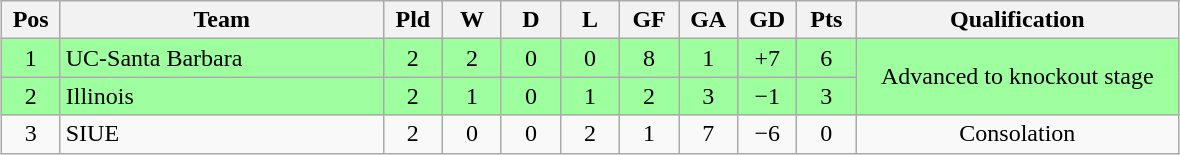<table class="wikitable" style="text-align:center; margin: 1em auto">
<tr>
<th style="width:2em">Pos</th>
<th style="width:13em">Team</th>
<th style="width:2em">Pld</th>
<th style="width:2em">W</th>
<th style="width:2em">D</th>
<th style="width:2em">L</th>
<th style="width:2em">GF</th>
<th style="width:2em">GA</th>
<th style="width:2em">GD</th>
<th style="width:2em">Pts</th>
<th style="width:13em">Qualification</th>
</tr>
<tr bgcolor="#9eff9e">
<td>1</td>
<td style="text-align:left">UC-Santa Barbara</td>
<td>2</td>
<td>2</td>
<td>0</td>
<td>0</td>
<td>8</td>
<td>1</td>
<td>+7</td>
<td>6</td>
<td rowspan="2">Advanced to knockout stage</td>
</tr>
<tr bgcolor="#9eff9e">
<td>2</td>
<td style="text-align:left">Illinois</td>
<td>2</td>
<td>1</td>
<td>0</td>
<td>1</td>
<td>2</td>
<td>3</td>
<td>−1</td>
<td>3</td>
</tr>
<tr>
<td>3</td>
<td style="text-align:left">SIUE</td>
<td>2</td>
<td>0</td>
<td>0</td>
<td>2</td>
<td>1</td>
<td>7</td>
<td>−6</td>
<td>0</td>
<td>Consolation</td>
</tr>
</table>
